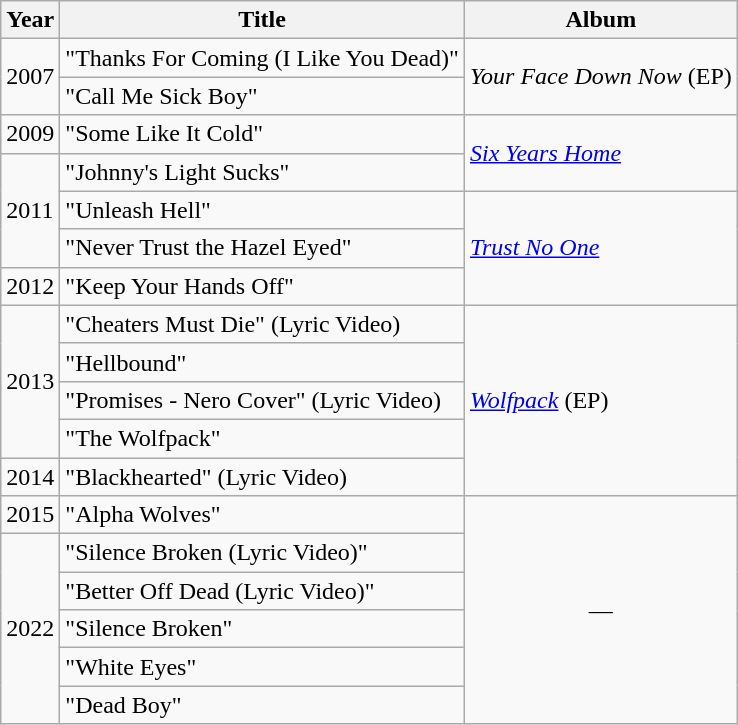<table class="wikitable">
<tr>
<th>Year</th>
<th>Title</th>
<th>Album</th>
</tr>
<tr>
<td rowspan="2">2007</td>
<td>"Thanks For Coming (I Like You Dead)" </td>
<td rowspan="2"><em>Your Face Down Now</em> (EP)</td>
</tr>
<tr>
<td>"Call Me Sick Boy" </td>
</tr>
<tr>
<td>2009</td>
<td>"Some Like It Cold" </td>
<td rowspan="2"><em><a href='#'>Six Years Home</a></em></td>
</tr>
<tr>
<td rowspan="3">2011</td>
<td>"Johnny's Light Sucks" </td>
</tr>
<tr>
<td>"Unleash Hell" </td>
<td rowspan="3"><em><a href='#'>Trust No One</a></em></td>
</tr>
<tr>
<td>"Never Trust the Hazel Eyed" </td>
</tr>
<tr>
<td>2012</td>
<td>"Keep Your Hands Off" </td>
</tr>
<tr>
<td rowspan="4">2013</td>
<td>"Cheaters Must Die" (Lyric Video) </td>
<td rowspan="5"><em><a href='#'>Wolfpack</a></em> (EP)</td>
</tr>
<tr>
<td>"Hellbound" </td>
</tr>
<tr>
<td>"Promises - Nero Cover" (Lyric Video) </td>
</tr>
<tr>
<td>"The Wolfpack" </td>
</tr>
<tr>
<td>2014</td>
<td>"Blackhearted" (Lyric Video) </td>
</tr>
<tr>
<td>2015</td>
<td>"Alpha Wolves" </td>
<td rowspan="6" align="center">—</td>
</tr>
<tr>
<td rowspan="5">2022</td>
<td>"Silence Broken (Lyric Video)" </td>
</tr>
<tr>
<td>"Better Off Dead (Lyric Video)" </td>
</tr>
<tr>
<td>"Silence Broken" </td>
</tr>
<tr>
<td>"White Eyes" </td>
</tr>
<tr>
<td>"Dead Boy" </td>
</tr>
</table>
